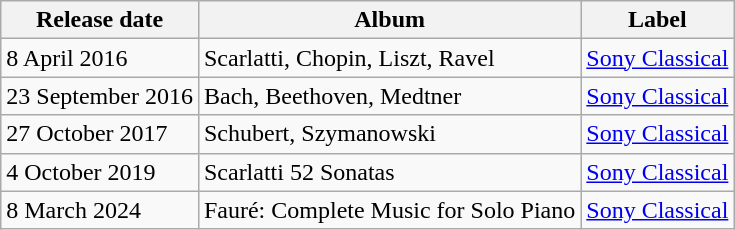<table class="wikitable">
<tr>
<th>Release date</th>
<th>Album</th>
<th>Label</th>
</tr>
<tr>
<td>8 April 2016</td>
<td>Scarlatti, Chopin, Liszt, Ravel</td>
<td><a href='#'>Sony Classical</a></td>
</tr>
<tr>
<td>23 September 2016</td>
<td>Bach, Beethoven, Medtner</td>
<td><a href='#'>Sony Classical</a></td>
</tr>
<tr>
<td>27 October 2017</td>
<td>Schubert, Szymanowski</td>
<td><a href='#'>Sony Classical</a></td>
</tr>
<tr>
<td>4 October 2019</td>
<td>Scarlatti 52 Sonatas</td>
<td><a href='#'>Sony Classical</a></td>
</tr>
<tr>
<td>8 March 2024</td>
<td>Fauré: Complete Music for Solo Piano</td>
<td><a href='#'>Sony Classical</a></td>
</tr>
</table>
